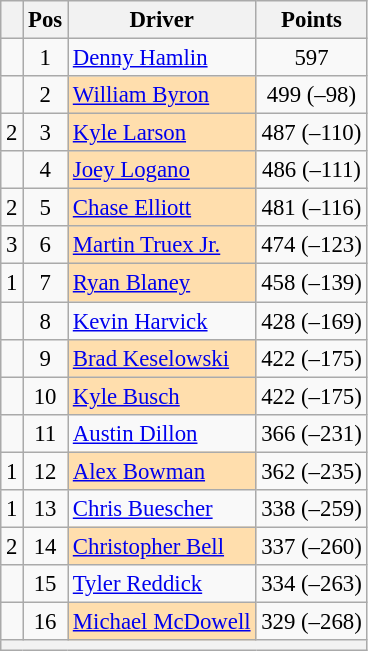<table class="wikitable" style="font-size: 95%">
<tr>
<th></th>
<th>Pos</th>
<th>Driver</th>
<th>Points</th>
</tr>
<tr>
<td align="left"></td>
<td style="text-align:center;">1</td>
<td><a href='#'>Denny Hamlin</a></td>
<td style="text-align:center;">597</td>
</tr>
<tr>
<td align="left"></td>
<td style="text-align:center;">2</td>
<td style="background:#FFDEAD;"><a href='#'>William Byron</a></td>
<td style="text-align:center;">499 (–98)</td>
</tr>
<tr>
<td align="left"> 2</td>
<td style="text-align:center;">3</td>
<td style="background:#FFDEAD;"><a href='#'>Kyle Larson</a></td>
<td style="text-align:center;">487 (–110)</td>
</tr>
<tr>
<td align="left"></td>
<td style="text-align:center;">4</td>
<td style="background:#FFDEAD;"><a href='#'>Joey Logano</a></td>
<td style="text-align:center;">486 (–111)</td>
</tr>
<tr>
<td align="left"> 2</td>
<td style="text-align:center;">5</td>
<td style="background:#FFDEAD;"><a href='#'>Chase Elliott</a></td>
<td style="text-align:center;">481 (–116)</td>
</tr>
<tr>
<td align="left"> 3</td>
<td style="text-align:center;">6</td>
<td style="background:#FFDEAD;"><a href='#'>Martin Truex Jr.</a></td>
<td style="text-align:center;">474 (–123)</td>
</tr>
<tr>
<td align="left"> 1</td>
<td style="text-align:center;">7</td>
<td style="background:#FFDEAD;"><a href='#'>Ryan Blaney</a></td>
<td style="text-align:center;">458 (–139)</td>
</tr>
<tr>
<td align="left"></td>
<td style="text-align:center;">8</td>
<td><a href='#'>Kevin Harvick</a></td>
<td style="text-align:center;">428 (–169)</td>
</tr>
<tr>
<td align="left"></td>
<td style="text-align:center;">9</td>
<td style="background:#FFDEAD;"><a href='#'>Brad Keselowski</a></td>
<td style="text-align:center;">422 (–175)</td>
</tr>
<tr>
<td align="left"></td>
<td style="text-align:center;">10</td>
<td style="background:#FFDEAD;"><a href='#'>Kyle Busch</a></td>
<td style="text-align:center;">422 (–175)</td>
</tr>
<tr>
<td align="left"></td>
<td style="text-align:center;">11</td>
<td><a href='#'>Austin Dillon</a></td>
<td style="text-align:center;">366 (–231)</td>
</tr>
<tr>
<td align="left"> 1</td>
<td style="text-align:center;">12</td>
<td style="background:#FFDEAD;"><a href='#'>Alex Bowman</a></td>
<td style="text-align:center;">362 (–235)</td>
</tr>
<tr>
<td align="left"> 1</td>
<td style="text-align:center;">13</td>
<td><a href='#'>Chris Buescher</a></td>
<td style="text-align:center;">338 (–259)</td>
</tr>
<tr>
<td align="left"> 2</td>
<td style="text-align:center;">14</td>
<td style="background:#FFDEAD;"><a href='#'>Christopher Bell</a></td>
<td style="text-align:center;">337 (–260)</td>
</tr>
<tr>
<td align="left"></td>
<td style="text-align:center;">15</td>
<td><a href='#'>Tyler Reddick</a></td>
<td style="text-align:center;">334 (–263)</td>
</tr>
<tr>
<td align="left"></td>
<td style="text-align:center;">16</td>
<td style="background:#FFDEAD;"><a href='#'>Michael McDowell</a></td>
<td style="text-align:center;">329 (–268)</td>
</tr>
<tr class="sortbottom">
<th colspan="9"></th>
</tr>
</table>
